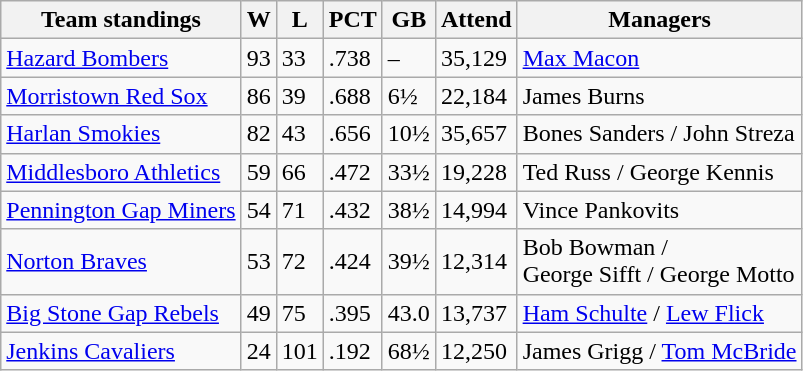<table class="wikitable">
<tr>
<th>Team standings</th>
<th>W</th>
<th>L</th>
<th>PCT</th>
<th>GB</th>
<th>Attend</th>
<th>Managers</th>
</tr>
<tr>
<td><a href='#'>Hazard Bombers</a></td>
<td>93</td>
<td>33</td>
<td>.738</td>
<td>–</td>
<td>35,129</td>
<td><a href='#'>Max Macon</a></td>
</tr>
<tr>
<td><a href='#'>Morristown Red Sox</a></td>
<td>86</td>
<td>39</td>
<td>.688</td>
<td>6½</td>
<td>22,184</td>
<td>James Burns</td>
</tr>
<tr>
<td><a href='#'>Harlan Smokies</a></td>
<td>82</td>
<td>43</td>
<td>.656</td>
<td>10½</td>
<td>35,657</td>
<td>Bones Sanders / John Streza</td>
</tr>
<tr>
<td><a href='#'>Middlesboro Athletics</a></td>
<td>59</td>
<td>66</td>
<td>.472</td>
<td>33½</td>
<td>19,228</td>
<td>Ted Russ / George Kennis</td>
</tr>
<tr>
<td><a href='#'>Pennington Gap Miners</a></td>
<td>54</td>
<td>71</td>
<td>.432</td>
<td>38½</td>
<td>14,994</td>
<td>Vince Pankovits</td>
</tr>
<tr>
<td><a href='#'>Norton Braves</a></td>
<td>53</td>
<td>72</td>
<td>.424</td>
<td>39½</td>
<td>12,314</td>
<td>Bob Bowman /<br>George Sifft / George Motto</td>
</tr>
<tr>
<td><a href='#'>Big Stone Gap Rebels</a></td>
<td>49</td>
<td>75</td>
<td>.395</td>
<td>43.0</td>
<td>13,737</td>
<td><a href='#'>Ham Schulte</a> / <a href='#'>Lew Flick</a></td>
</tr>
<tr>
<td><a href='#'>Jenkins Cavaliers</a></td>
<td>24</td>
<td>101</td>
<td>.192</td>
<td>68½</td>
<td>12,250</td>
<td>James Grigg / <a href='#'>Tom McBride</a></td>
</tr>
</table>
